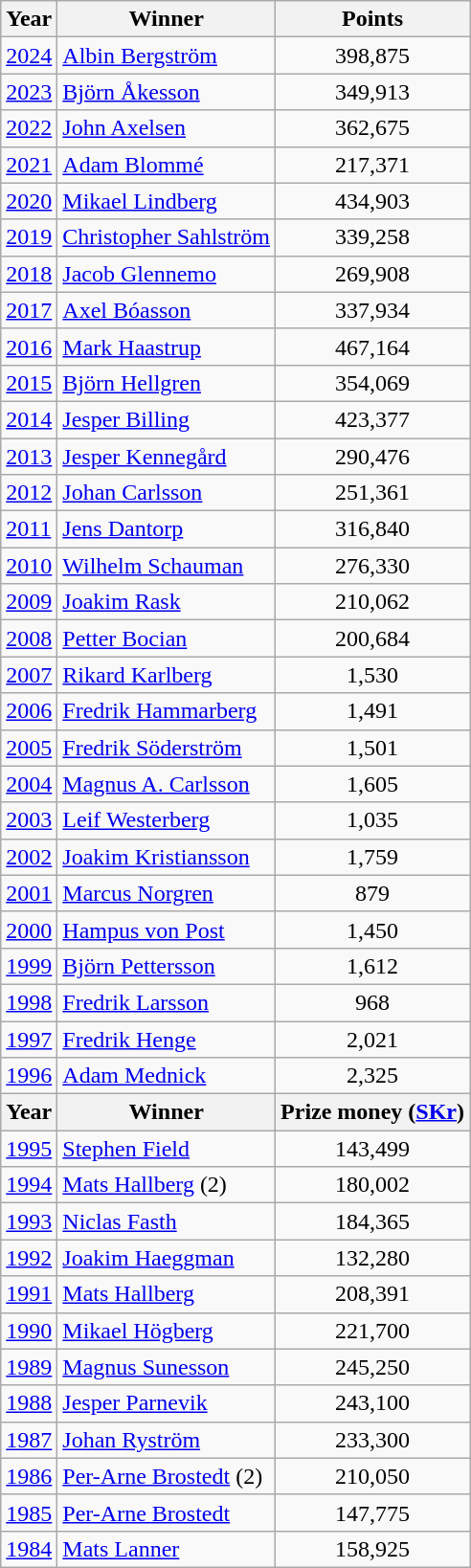<table class=wikitable>
<tr>
<th>Year</th>
<th>Winner</th>
<th>Points</th>
</tr>
<tr>
<td><a href='#'>2024</a></td>
<td> <a href='#'>Albin Bergström</a></td>
<td align=center>398,875</td>
</tr>
<tr>
<td><a href='#'>2023</a></td>
<td> <a href='#'>Björn Åkesson</a></td>
<td align=center>349,913</td>
</tr>
<tr>
<td><a href='#'>2022</a></td>
<td> <a href='#'>John Axelsen</a></td>
<td align=center>362,675</td>
</tr>
<tr>
<td><a href='#'>2021</a></td>
<td> <a href='#'>Adam Blommé</a></td>
<td align=center>217,371</td>
</tr>
<tr>
<td><a href='#'>2020</a></td>
<td> <a href='#'>Mikael Lindberg</a></td>
<td align=center>434,903</td>
</tr>
<tr>
<td><a href='#'>2019</a></td>
<td> <a href='#'>Christopher Sahlström</a></td>
<td align=center>339,258</td>
</tr>
<tr>
<td><a href='#'>2018</a></td>
<td> <a href='#'>Jacob Glennemo</a></td>
<td align=center>269,908</td>
</tr>
<tr>
<td><a href='#'>2017</a></td>
<td> <a href='#'>Axel Bóasson</a></td>
<td align=center>337,934</td>
</tr>
<tr>
<td><a href='#'>2016</a></td>
<td> <a href='#'>Mark Haastrup</a></td>
<td align=center>467,164</td>
</tr>
<tr>
<td><a href='#'>2015</a></td>
<td> <a href='#'>Björn Hellgren</a></td>
<td align=center>354,069</td>
</tr>
<tr>
<td><a href='#'>2014</a></td>
<td> <a href='#'>Jesper Billing</a></td>
<td align=center>423,377</td>
</tr>
<tr>
<td><a href='#'>2013</a></td>
<td> <a href='#'>Jesper Kennegård</a></td>
<td align=center>290,476</td>
</tr>
<tr>
<td><a href='#'>2012</a></td>
<td> <a href='#'>Johan Carlsson</a></td>
<td align=center>251,361</td>
</tr>
<tr>
<td><a href='#'>2011</a></td>
<td> <a href='#'>Jens Dantorp</a></td>
<td align=center>316,840</td>
</tr>
<tr>
<td><a href='#'>2010</a></td>
<td> <a href='#'>Wilhelm Schauman</a></td>
<td align=center>276,330</td>
</tr>
<tr>
<td><a href='#'>2009</a></td>
<td> <a href='#'>Joakim Rask</a></td>
<td align=center>210,062</td>
</tr>
<tr>
<td><a href='#'>2008</a></td>
<td> <a href='#'>Petter Bocian</a></td>
<td align=center>200,684</td>
</tr>
<tr>
<td><a href='#'>2007</a></td>
<td> <a href='#'>Rikard Karlberg</a></td>
<td align=center>1,530</td>
</tr>
<tr>
<td><a href='#'>2006</a></td>
<td> <a href='#'>Fredrik Hammarberg</a></td>
<td align=center>1,491</td>
</tr>
<tr>
<td><a href='#'>2005</a></td>
<td> <a href='#'>Fredrik Söderström</a></td>
<td align=center>1,501</td>
</tr>
<tr>
<td><a href='#'>2004</a></td>
<td> <a href='#'>Magnus A. Carlsson</a></td>
<td align=center>1,605</td>
</tr>
<tr>
<td><a href='#'>2003</a></td>
<td> <a href='#'>Leif Westerberg</a></td>
<td align=center>1,035</td>
</tr>
<tr>
<td><a href='#'>2002</a></td>
<td> <a href='#'>Joakim Kristiansson</a></td>
<td align=center>1,759</td>
</tr>
<tr>
<td><a href='#'>2001</a></td>
<td> <a href='#'>Marcus Norgren</a></td>
<td align=center>879</td>
</tr>
<tr>
<td><a href='#'>2000</a></td>
<td> <a href='#'>Hampus von Post</a></td>
<td align=center>1,450</td>
</tr>
<tr>
<td><a href='#'>1999</a></td>
<td> <a href='#'>Björn Pettersson</a></td>
<td align=center>1,612</td>
</tr>
<tr>
<td><a href='#'>1998</a></td>
<td> <a href='#'>Fredrik Larsson</a></td>
<td align=center>968</td>
</tr>
<tr>
<td><a href='#'>1997</a></td>
<td> <a href='#'>Fredrik Henge</a></td>
<td align=center>2,021</td>
</tr>
<tr>
<td><a href='#'>1996</a></td>
<td> <a href='#'>Adam Mednick</a></td>
<td align=center>2,325</td>
</tr>
<tr>
<th>Year</th>
<th>Winner</th>
<th>Prize money (<a href='#'>SKr</a>)</th>
</tr>
<tr>
<td><a href='#'>1995</a></td>
<td> <a href='#'>Stephen Field</a></td>
<td align=center>143,499</td>
</tr>
<tr>
<td><a href='#'>1994</a></td>
<td> <a href='#'>Mats Hallberg</a> (2)</td>
<td align=center>180,002</td>
</tr>
<tr>
<td><a href='#'>1993</a></td>
<td> <a href='#'>Niclas Fasth</a></td>
<td align=center>184,365</td>
</tr>
<tr>
<td><a href='#'>1992</a></td>
<td> <a href='#'>Joakim Haeggman</a></td>
<td align=center>132,280</td>
</tr>
<tr>
<td><a href='#'>1991</a></td>
<td> <a href='#'>Mats Hallberg</a></td>
<td align=center>208,391</td>
</tr>
<tr>
<td><a href='#'>1990</a></td>
<td> <a href='#'>Mikael Högberg</a></td>
<td align=center>221,700</td>
</tr>
<tr>
<td><a href='#'>1989</a></td>
<td> <a href='#'>Magnus Sunesson</a></td>
<td align=center>245,250</td>
</tr>
<tr>
<td><a href='#'>1988</a></td>
<td> <a href='#'>Jesper Parnevik</a></td>
<td align=center>243,100</td>
</tr>
<tr>
<td><a href='#'>1987</a></td>
<td> <a href='#'>Johan Ryström</a></td>
<td align=center>233,300</td>
</tr>
<tr>
<td><a href='#'>1986</a></td>
<td> <a href='#'>Per-Arne Brostedt</a> (2)</td>
<td align=center>210,050</td>
</tr>
<tr>
<td><a href='#'>1985</a></td>
<td> <a href='#'>Per-Arne Brostedt</a></td>
<td align=center>147,775</td>
</tr>
<tr>
<td><a href='#'>1984</a></td>
<td> <a href='#'>Mats Lanner</a></td>
<td align=center>158,925</td>
</tr>
</table>
